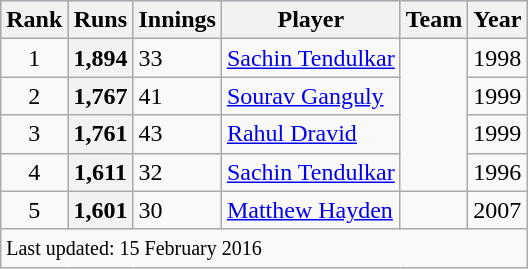<table class="wikitable plainrowheaders sortable">
<tr style="background:#9cf;">
<th>Rank</th>
<th>Runs</th>
<th>Innings</th>
<th>Player</th>
<th>Team</th>
<th>Year</th>
</tr>
<tr>
<td align=center>1</td>
<th>1,894</th>
<td>33</td>
<td><a href='#'>Sachin Tendulkar</a></td>
<td rowspan=4></td>
<td>1998</td>
</tr>
<tr>
<td align=center>2</td>
<th>1,767</th>
<td>41</td>
<td><a href='#'>Sourav Ganguly</a></td>
<td>1999</td>
</tr>
<tr>
<td align=center>3</td>
<th>1,761</th>
<td>43</td>
<td><a href='#'>Rahul Dravid</a></td>
<td>1999</td>
</tr>
<tr>
<td align=center>4</td>
<th>1,611</th>
<td>32</td>
<td><a href='#'>Sachin Tendulkar</a></td>
<td>1996</td>
</tr>
<tr>
<td align=center>5</td>
<th>1,601</th>
<td>30</td>
<td><a href='#'>Matthew Hayden</a></td>
<td></td>
<td>2007</td>
</tr>
<tr class=sortbottom>
<td colspan="6"><small>Last updated: 15 February 2016</small></td>
</tr>
</table>
